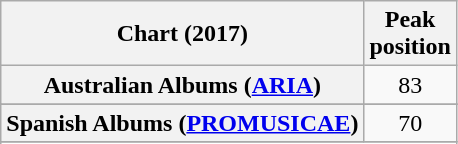<table class="wikitable sortable plainrowheaders" style="text-align:center">
<tr>
<th scope="col">Chart (2017)</th>
<th scope="col">Peak<br> position</th>
</tr>
<tr>
<th scope="row">Australian Albums (<a href='#'>ARIA</a>)</th>
<td>83</td>
</tr>
<tr>
</tr>
<tr>
</tr>
<tr>
</tr>
<tr>
</tr>
<tr>
</tr>
<tr>
</tr>
<tr>
<th scope="row">Spanish Albums (<a href='#'>PROMUSICAE</a>)</th>
<td>70</td>
</tr>
<tr>
</tr>
<tr>
</tr>
<tr>
</tr>
<tr>
</tr>
</table>
